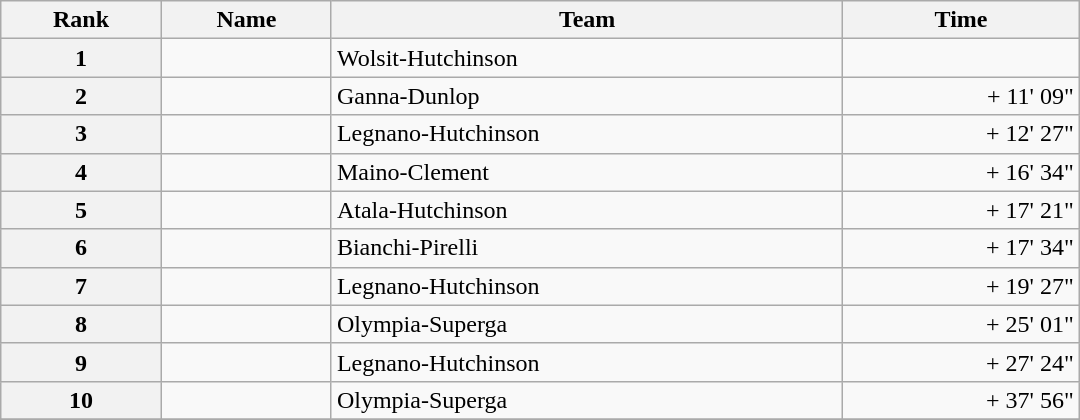<table class="wikitable" style="width:45em;margin-bottom:0;">
<tr>
<th>Rank</th>
<th>Name</th>
<th>Team</th>
<th>Time</th>
</tr>
<tr>
<th style="text-align:center">1</th>
<td> </td>
<td>Wolsit-Hutchinson</td>
<td align="right"></td>
</tr>
<tr>
<th style="text-align:center">2</th>
<td></td>
<td>Ganna-Dunlop</td>
<td align="right">+ 11' 09"</td>
</tr>
<tr>
<th style="text-align:center">3</th>
<td></td>
<td>Legnano-Hutchinson</td>
<td align="right">+ 12' 27"</td>
</tr>
<tr>
<th style="text-align:center">4</th>
<td></td>
<td>Maino-Clement</td>
<td align="right">+ 16' 34"</td>
</tr>
<tr>
<th style="text-align:center">5</th>
<td></td>
<td>Atala-Hutchinson</td>
<td align="right">+ 17' 21"</td>
</tr>
<tr>
<th style="text-align:center">6</th>
<td></td>
<td>Bianchi-Pirelli</td>
<td align="right">+ 17' 34"</td>
</tr>
<tr>
<th style="text-align:center">7</th>
<td></td>
<td>Legnano-Hutchinson</td>
<td align="right">+ 19' 27"</td>
</tr>
<tr>
<th style="text-align:center">8</th>
<td></td>
<td>Olympia-Superga</td>
<td align="right">+ 25' 01"</td>
</tr>
<tr>
<th style="text-align:center">9</th>
<td></td>
<td>Legnano-Hutchinson</td>
<td align="right">+ 27' 24"</td>
</tr>
<tr>
<th style="text-align:center">10</th>
<td></td>
<td>Olympia-Superga</td>
<td align="right">+ 37' 56"</td>
</tr>
<tr>
</tr>
</table>
